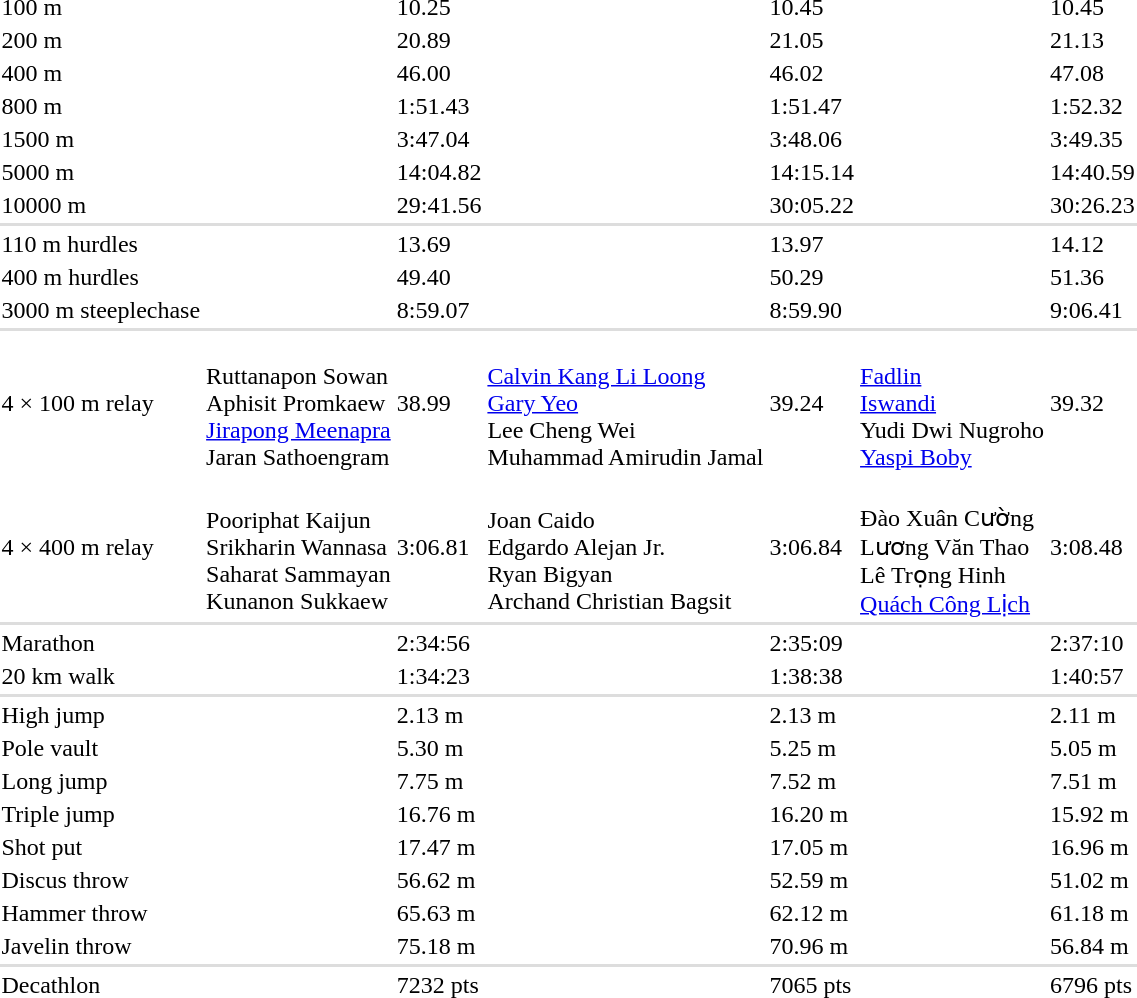<table>
<tr>
<td>100 m<br></td>
<td></td>
<td>10.25</td>
<td></td>
<td>10.45</td>
<td></td>
<td>10.45</td>
</tr>
<tr>
<td>200 m<br></td>
<td></td>
<td>20.89</td>
<td></td>
<td>21.05</td>
<td></td>
<td>21.13</td>
</tr>
<tr>
<td>400 m<br></td>
<td></td>
<td>46.00 </td>
<td></td>
<td>46.02</td>
<td></td>
<td>47.08</td>
</tr>
<tr>
<td>800 m<br></td>
<td></td>
<td>1:51.43</td>
<td></td>
<td>1:51.47</td>
<td></td>
<td>1:52.32</td>
</tr>
<tr>
<td>1500 m<br></td>
<td></td>
<td>3:47.04</td>
<td></td>
<td>3:48.06</td>
<td></td>
<td>3:49.35</td>
</tr>
<tr>
<td>5000 m<br></td>
<td></td>
<td>14:04.82 </td>
<td></td>
<td>14:15.14</td>
<td></td>
<td>14:40.59</td>
</tr>
<tr>
<td>10000 m<br></td>
<td></td>
<td>29:41.56</td>
<td></td>
<td>30:05.22</td>
<td></td>
<td>30:26.23</td>
</tr>
<tr style="background-color:#dddddd;">
<td colspan="7"></td>
</tr>
<tr>
<td>110 m hurdles</td>
<td></td>
<td>13.69 </td>
<td></td>
<td>13.97</td>
<td></td>
<td>14.12</td>
</tr>
<tr>
<td>400 m hurdles</td>
<td></td>
<td>49.40 </td>
<td></td>
<td>50.29</td>
<td></td>
<td>51.36</td>
</tr>
<tr>
<td>3000 m steeplechase<br></td>
<td></td>
<td>8:59.07</td>
<td></td>
<td>8:59.90</td>
<td></td>
<td>9:06.41</td>
</tr>
<tr style="background-color:#dddddd;">
<td colspan="7"></td>
</tr>
<tr>
<td>4 × 100 m relay</td>
<td><br> Ruttanapon Sowan<br> Aphisit Promkaew<br> <a href='#'>Jirapong Meenapra</a><br> Jaran Sathoengram</td>
<td>38.99</td>
<td><br> <a href='#'>Calvin Kang Li Loong</a><br> <a href='#'>Gary Yeo</a><br> Lee Cheng Wei<br> Muhammad Amirudin Jamal</td>
<td>39.24 </td>
<td><br> <a href='#'>Fadlin</a><br> <a href='#'>Iswandi</a><br> Yudi Dwi Nugroho<br> <a href='#'>Yaspi Boby</a></td>
<td>39.32 </td>
</tr>
<tr>
<td>4 × 400 m relay</td>
<td><br>Pooriphat Kaijun<br> Srikharin Wannasa<br> Saharat Sammayan<br> Kunanon Sukkaew</td>
<td>3:06.81</td>
<td><br>Joan Caido<br> Edgardo Alejan Jr.<br> Ryan Bigyan<br> Archand Christian Bagsit</td>
<td>3:06.84</td>
<td><br>Đào Xuân Cường<br> Lương Văn Thao<br> Lê Trọng Hinh<br> <a href='#'>Quách Công Lịch</a></td>
<td>3:08.48</td>
</tr>
<tr style="background-color:#dddddd;">
<td colspan="7"></td>
</tr>
<tr>
<td>Marathon<br></td>
<td></td>
<td>2:34:56</td>
<td></td>
<td>2:35:09</td>
<td></td>
<td>2:37:10</td>
</tr>
<tr>
<td>20 km walk<br></td>
<td></td>
<td>1:34:23</td>
<td></td>
<td>1:38:38</td>
<td></td>
<td>1:40:57</td>
</tr>
<tr style="background-color:#dddddd;">
<td colspan="7"></td>
</tr>
<tr>
<td>High jump</td>
<td></td>
<td>2.13 m</td>
<td></td>
<td>2.13 m</td>
<td></td>
<td>2.11 m</td>
</tr>
<tr>
<td>Pole vault</td>
<td></td>
<td>5.30 m </td>
<td></td>
<td>5.25 m</td>
<td></td>
<td>5.05 m</td>
</tr>
<tr>
<td>Long jump</td>
<td></td>
<td>7.75 m</td>
<td></td>
<td>7.52 m</td>
<td></td>
<td>7.51 m</td>
</tr>
<tr>
<td>Triple jump</td>
<td></td>
<td>16.76 m </td>
<td></td>
<td>16.20 m</td>
<td></td>
<td>15.92 m</td>
</tr>
<tr>
<td>Shot put</td>
<td></td>
<td>17.47 m</td>
<td></td>
<td>17.05 m</td>
<td></td>
<td>16.96 m</td>
</tr>
<tr>
<td>Discus throw</td>
<td></td>
<td>56.62 m</td>
<td></td>
<td>52.59 m</td>
<td></td>
<td>51.02 m</td>
</tr>
<tr>
<td>Hammer throw<br></td>
<td></td>
<td>65.63 m </td>
<td></td>
<td>62.12 m</td>
<td></td>
<td>61.18 m</td>
</tr>
<tr>
<td>Javelin throw</td>
<td></td>
<td>75.18 m</td>
<td></td>
<td>70.96 m</td>
<td></td>
<td>56.84 m</td>
</tr>
<tr style="background-color:#dddddd;">
<td colspan="7"></td>
</tr>
<tr>
<td>Decathlon</td>
<td></td>
<td>7232 pts</td>
<td></td>
<td>7065 pts</td>
<td></td>
<td>6796 pts</td>
</tr>
</table>
